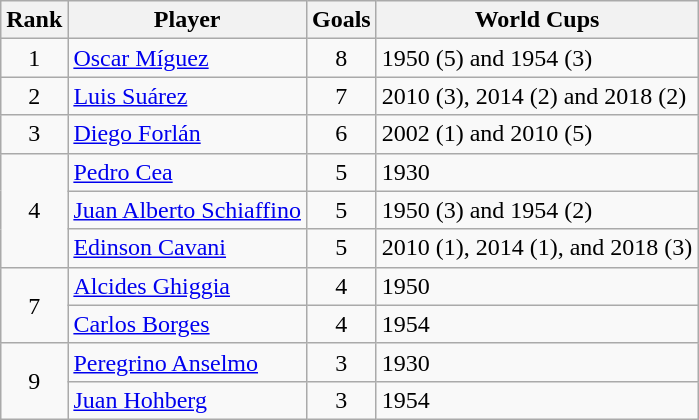<table class="wikitable">
<tr>
<th>Rank</th>
<th>Player</th>
<th>Goals</th>
<th>World Cups</th>
</tr>
<tr>
<td align=center>1</td>
<td><a href='#'>Oscar Míguez</a></td>
<td align=center>8</td>
<td>1950 (5) and 1954 (3)</td>
</tr>
<tr>
<td align=center>2</td>
<td><a href='#'>Luis Suárez</a></td>
<td align=center>7</td>
<td>2010 (3), 2014 (2) and 2018 (2)</td>
</tr>
<tr>
<td align=center>3</td>
<td><a href='#'>Diego Forlán</a></td>
<td align=center>6</td>
<td>2002 (1) and 2010 (5)</td>
</tr>
<tr>
<td rowspan=3 align=center>4</td>
<td><a href='#'>Pedro Cea</a></td>
<td align=center>5</td>
<td>1930</td>
</tr>
<tr>
<td><a href='#'>Juan Alberto Schiaffino</a></td>
<td align=center>5</td>
<td>1950 (3) and 1954 (2)</td>
</tr>
<tr>
<td><a href='#'>Edinson Cavani</a></td>
<td align=center>5</td>
<td>2010 (1), 2014 (1), and 2018 (3)</td>
</tr>
<tr>
<td rowspan=2 align=center>7</td>
<td><a href='#'>Alcides Ghiggia</a></td>
<td align=center>4</td>
<td>1950</td>
</tr>
<tr>
<td><a href='#'>Carlos Borges</a></td>
<td align=center>4</td>
<td>1954</td>
</tr>
<tr>
<td rowspan=2 align=center>9</td>
<td><a href='#'>Peregrino Anselmo</a></td>
<td align=center>3</td>
<td>1930</td>
</tr>
<tr>
<td><a href='#'>Juan Hohberg</a></td>
<td align=center>3</td>
<td>1954</td>
</tr>
</table>
